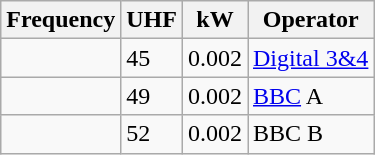<table class="wikitable sortable">
<tr>
<th>Frequency</th>
<th>UHF</th>
<th>kW</th>
<th>Operator</th>
</tr>
<tr>
<td></td>
<td>45</td>
<td>0.002</td>
<td><a href='#'>Digital 3&4</a></td>
</tr>
<tr>
<td></td>
<td>49</td>
<td>0.002</td>
<td><a href='#'>BBC</a> A</td>
</tr>
<tr>
<td></td>
<td>52</td>
<td>0.002</td>
<td>BBC B</td>
</tr>
</table>
